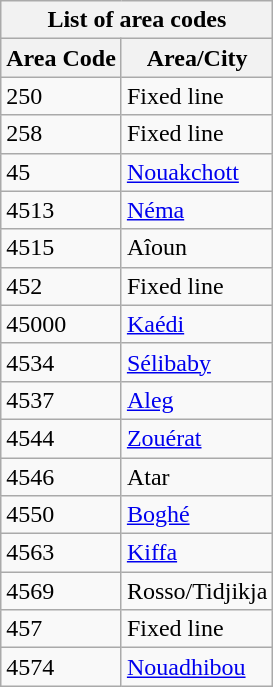<table class="wikitable">
<tr>
<th colspan="2">List of area codes</th>
</tr>
<tr>
<th>Area Code</th>
<th>Area/City</th>
</tr>
<tr>
<td>250</td>
<td>Fixed line</td>
</tr>
<tr>
<td>258</td>
<td>Fixed line</td>
</tr>
<tr>
<td>45</td>
<td><a href='#'>Nouakchott</a></td>
</tr>
<tr>
<td>4513</td>
<td><a href='#'>Néma</a></td>
</tr>
<tr>
<td>4515</td>
<td>Aîoun</td>
</tr>
<tr>
<td>452</td>
<td>Fixed line</td>
</tr>
<tr>
<td>45000</td>
<td><a href='#'>Kaédi</a></td>
</tr>
<tr>
<td>4534</td>
<td><a href='#'>Sélibaby</a></td>
</tr>
<tr>
<td>4537</td>
<td><a href='#'>Aleg</a></td>
</tr>
<tr>
<td>4544</td>
<td><a href='#'>Zouérat</a></td>
</tr>
<tr>
<td>4546</td>
<td>Atar</td>
</tr>
<tr>
<td>4550</td>
<td><a href='#'>Boghé</a></td>
</tr>
<tr>
<td>4563</td>
<td><a href='#'>Kiffa</a></td>
</tr>
<tr>
<td>4569</td>
<td>Rosso/Tidjikja</td>
</tr>
<tr>
<td>457</td>
<td>Fixed line</td>
</tr>
<tr>
<td>4574</td>
<td><a href='#'>Nouadhibou</a></td>
</tr>
</table>
